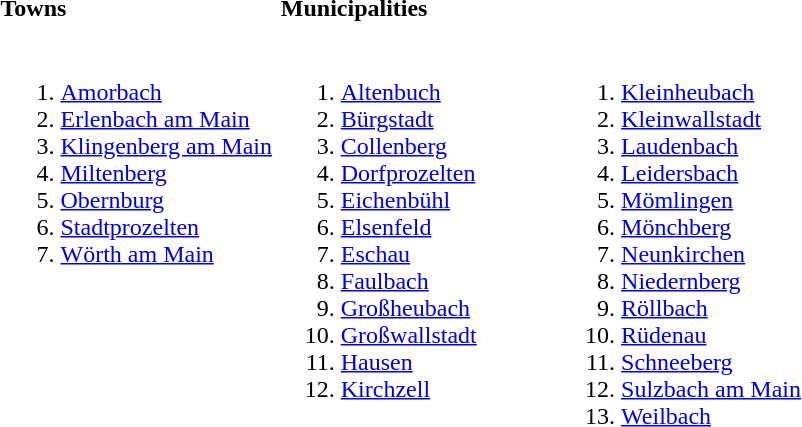<table>
<tr>
<th align=left width=33%>Towns</th>
<th align=left width=33%>Municipalities</th>
<th align=left width=33%></th>
</tr>
<tr valign=top>
<td><br><ol><li><a href='#'>Amorbach</a></li><li><a href='#'>Erlenbach am Main</a></li><li><a href='#'>Klingenberg am Main</a></li><li><a href='#'>Miltenberg</a></li><li><a href='#'>Obernburg</a></li><li><a href='#'>Stadtprozelten</a></li><li><a href='#'>Wörth am Main</a></li></ol></td>
<td><br><ol><li><a href='#'>Altenbuch</a></li><li><a href='#'>Bürgstadt</a></li><li><a href='#'>Collenberg</a></li><li><a href='#'>Dorfprozelten</a></li><li><a href='#'>Eichenbühl</a></li><li><a href='#'>Elsenfeld</a></li><li><a href='#'>Eschau</a></li><li><a href='#'>Faulbach</a></li><li><a href='#'>Großheubach</a></li><li><a href='#'>Großwallstadt</a></li><li><a href='#'>Hausen</a></li><li><a href='#'>Kirchzell</a></li></ol></td>
<td><br><ol>
<li><a href='#'>Kleinheubach</a>
<li><a href='#'>Kleinwallstadt</a>
<li><a href='#'>Laudenbach</a>
<li><a href='#'>Leidersbach</a>
<li><a href='#'>Mömlingen</a>
<li><a href='#'>Mönchberg</a>
<li><a href='#'>Neunkirchen</a>
<li><a href='#'>Niedernberg</a>
<li><a href='#'>Röllbach</a>
<li><a href='#'>Rüdenau</a>
<li><a href='#'>Schneeberg</a>
<li><a href='#'>Sulzbach am Main</a>
<li><a href='#'>Weilbach</a>
</ol></td>
</tr>
</table>
